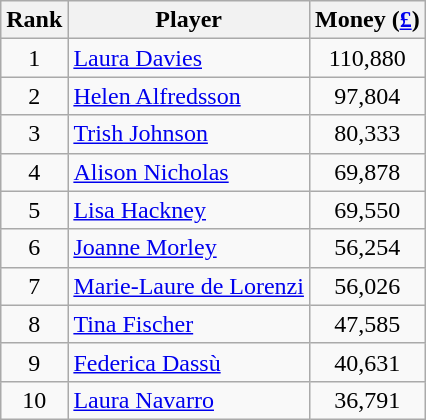<table class="wikitable">
<tr>
<th>Rank</th>
<th>Player</th>
<th>Money (<a href='#'>£</a>)</th>
</tr>
<tr>
<td align=center>1</td>
<td> <a href='#'>Laura Davies</a></td>
<td align=center>110,880</td>
</tr>
<tr>
<td align=center>2</td>
<td> <a href='#'>Helen Alfredsson</a></td>
<td align=center>97,804</td>
</tr>
<tr>
<td align=center>3</td>
<td> <a href='#'>Trish Johnson</a></td>
<td align=center>80,333</td>
</tr>
<tr>
<td align=center>4</td>
<td> <a href='#'>Alison Nicholas</a></td>
<td align=center>69,878</td>
</tr>
<tr>
<td align=center>5</td>
<td> <a href='#'>Lisa Hackney</a></td>
<td align=center>69,550</td>
</tr>
<tr>
<td align=center>6</td>
<td> <a href='#'>Joanne Morley</a></td>
<td align=center>56,254</td>
</tr>
<tr>
<td align=center>7</td>
<td> <a href='#'>Marie-Laure de Lorenzi</a></td>
<td align=center>56,026</td>
</tr>
<tr>
<td align=center>8</td>
<td> <a href='#'>Tina Fischer</a></td>
<td align=center>47,585</td>
</tr>
<tr>
<td align=center>9</td>
<td> <a href='#'>Federica Dassù</a></td>
<td align=center>40,631</td>
</tr>
<tr>
<td align=center>10</td>
<td> <a href='#'>Laura Navarro</a></td>
<td align=center>36,791</td>
</tr>
</table>
